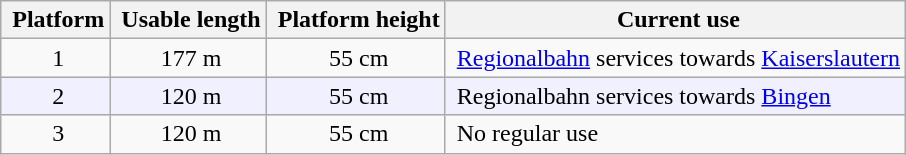<table class="wikitable" style="text-indent:4px">
<tr>
<th>Platform</th>
<th>Usable length</th>
<th>Platform height</th>
<th>Current use</th>
</tr>
<tr>
<td style="text-align:center">1</td>
<td style="text-align:center">177 m</td>
<td style="text-align:center">55 cm</td>
<td><a href='#'>Regionalbahn</a> services towards  <a href='#'>Kaiserslautern</a></td>
</tr>
<tr bgcolor="#f0f0ff">
<td style="text-align:center">2</td>
<td style="text-align:center">120 m</td>
<td style="text-align:center">55 cm</td>
<td>Regionalbahn services towards <a href='#'>Bingen</a></td>
</tr>
<tr>
<td style="text-align:center">3</td>
<td style="text-align:center">120 m</td>
<td style="text-align:center">55 cm</td>
<td>No regular use</td>
</tr>
</table>
